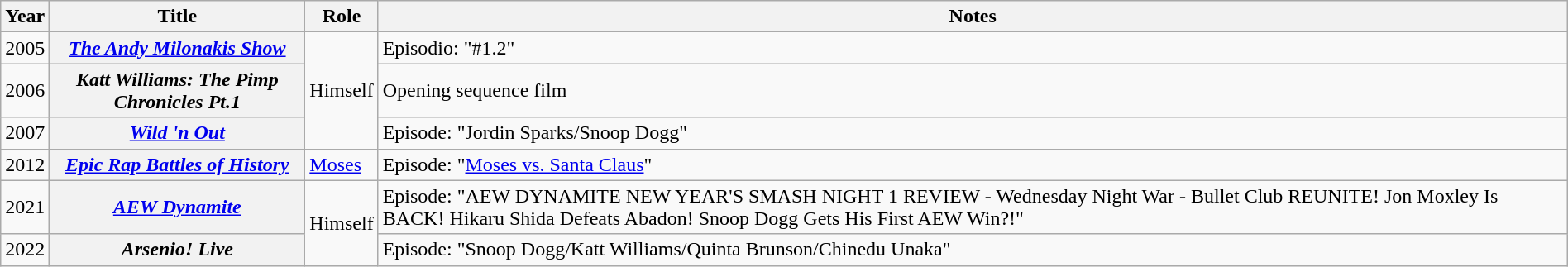<table class="wikitable plainrowheaders sortable" style="margin-right: 0;">
<tr>
<th scope="col">Year</th>
<th scope="col">Title</th>
<th scope="col">Role</th>
<th scope="col" class="unsortable">Notes</th>
</tr>
<tr>
<td>2005</td>
<th scope="row"><em><a href='#'>The Andy Milonakis Show</a></em></th>
<td rowspan="3">Himself</td>
<td>Episodio: "#1.2"</td>
</tr>
<tr>
<td>2006</td>
<th scope="row"><em>Katt Williams: The Pimp Chronicles Pt.1</em></th>
<td>Opening sequence film</td>
</tr>
<tr>
<td>2007</td>
<th scope="row"><em><a href='#'>Wild 'n Out</a></em></th>
<td>Episode: "Jordin Sparks/Snoop Dogg"</td>
</tr>
<tr>
<td>2012</td>
<th scope="row"><em><a href='#'>Epic Rap Battles of History</a></em></th>
<td><a href='#'>Moses</a></td>
<td>Episode: "<a href='#'>Moses vs. Santa Claus</a>"</td>
</tr>
<tr>
<td>2021</td>
<th scope="row"><em><a href='#'>AEW Dynamite</a></em></th>
<td rowspan="2">Himself</td>
<td>Episode: "AEW DYNAMITE NEW YEAR'S SMASH NIGHT 1 REVIEW - Wednesday Night War - Bullet Club REUNITE! Jon Moxley Is BACK! Hikaru Shida Defeats Abadon! Snoop Dogg Gets His First AEW Win?!"</td>
</tr>
<tr>
<td>2022</td>
<th scope="row"><em>Arsenio! Live</em></th>
<td>Episode: "Snoop Dogg/Katt Williams/Quinta Brunson/Chinedu Unaka"</td>
</tr>
</table>
